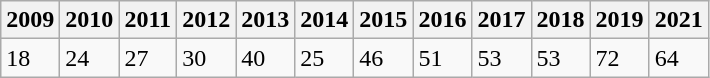<table class="wikitable">
<tr>
<th>2009</th>
<th>2010</th>
<th>2011</th>
<th>2012</th>
<th>2013</th>
<th>2014</th>
<th>2015</th>
<th>2016</th>
<th>2017</th>
<th>2018</th>
<th>2019</th>
<th>2021</th>
</tr>
<tr>
<td>18</td>
<td>24</td>
<td>27</td>
<td>30</td>
<td>40</td>
<td>25</td>
<td>46</td>
<td>51</td>
<td>53</td>
<td>53</td>
<td>72</td>
<td>64</td>
</tr>
</table>
